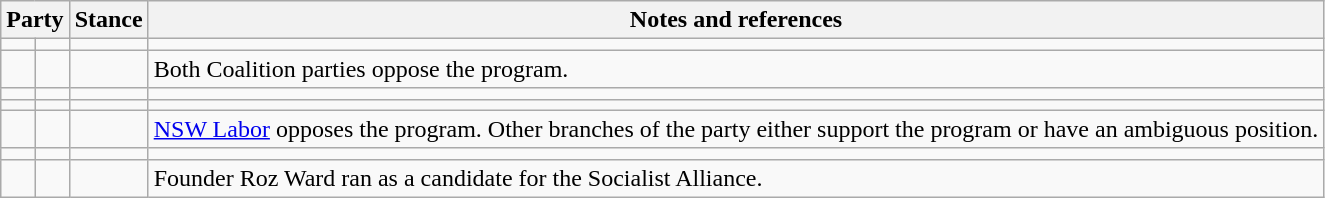<table class="wikitable sortable">
<tr>
<th colspan="2">Party</th>
<th>Stance</th>
<th>Notes and references</th>
</tr>
<tr>
<td></td>
<td></td>
<td></td>
<td></td>
</tr>
<tr>
<td></td>
<td></td>
<td></td>
<td>Both Coalition parties oppose the program.</td>
</tr>
<tr>
<td></td>
<td></td>
<td></td>
<td></td>
</tr>
<tr>
<td></td>
<td></td>
<td></td>
<td></td>
</tr>
<tr>
<td></td>
<td></td>
<td></td>
<td><a href='#'>NSW Labor</a> opposes the program. Other branches of the party either support the program or have an ambiguous position.</td>
</tr>
<tr>
<td></td>
<td></td>
<td></td>
<td></td>
</tr>
<tr>
<td></td>
<td></td>
<td></td>
<td>Founder Roz Ward ran as a candidate for the Socialist Alliance.</td>
</tr>
</table>
